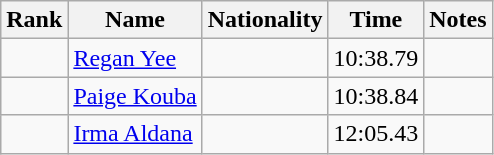<table class="wikitable sortable" style="text-align:center">
<tr>
<th>Rank</th>
<th>Name</th>
<th>Nationality</th>
<th>Time</th>
<th>Notes</th>
</tr>
<tr>
<td></td>
<td align=left><a href='#'>Regan Yee</a></td>
<td align=left></td>
<td>10:38.79</td>
<td></td>
</tr>
<tr>
<td></td>
<td align=left><a href='#'>Paige Kouba</a></td>
<td align=left></td>
<td>10:38.84</td>
<td></td>
</tr>
<tr>
<td></td>
<td align=left><a href='#'>Irma Aldana</a></td>
<td align=left></td>
<td>12:05.43</td>
<td></td>
</tr>
</table>
